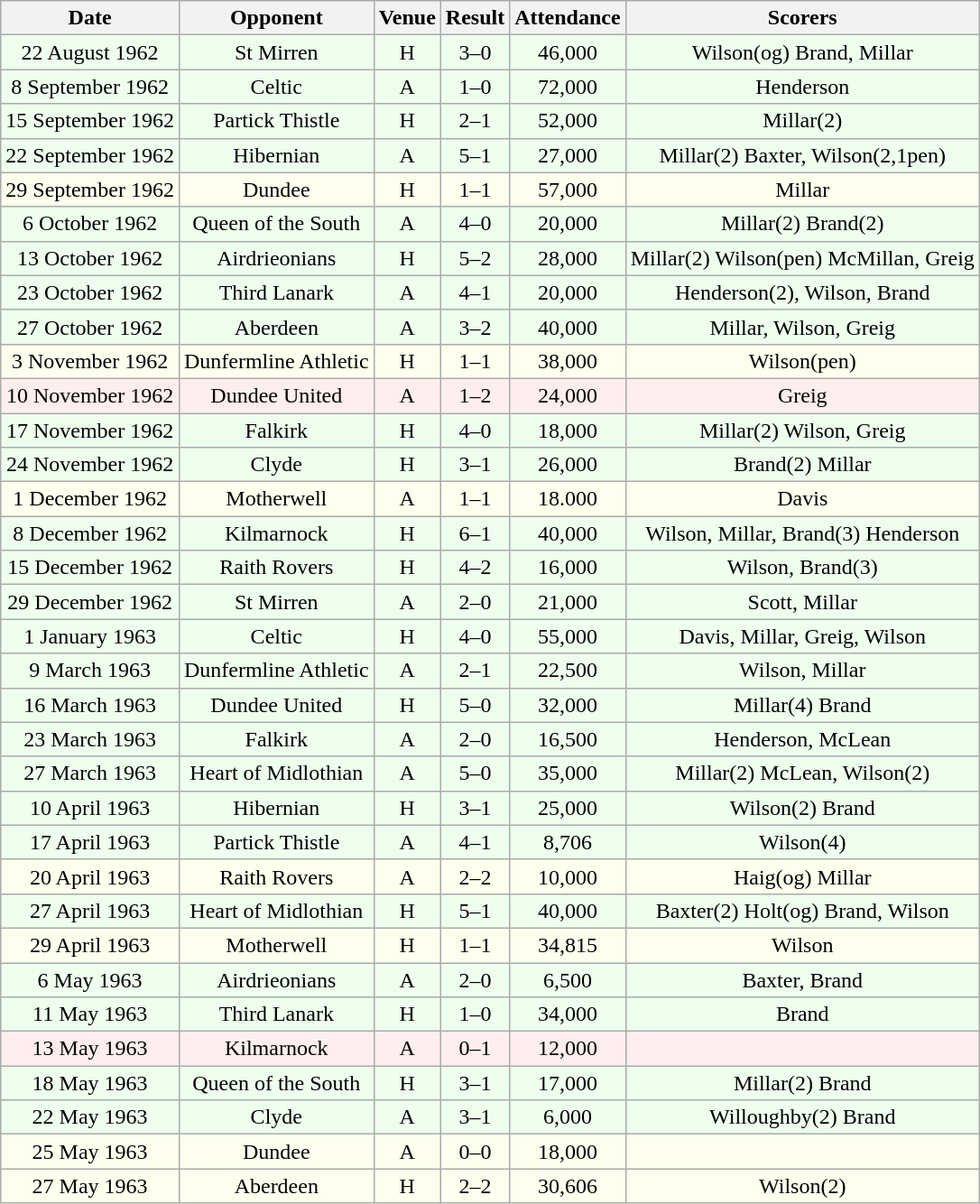<table class="wikitable sortable" style="font-size:100%; text-align:center">
<tr>
<th>Date</th>
<th>Opponent</th>
<th>Venue</th>
<th>Result</th>
<th>Attendance</th>
<th>Scorers</th>
</tr>
<tr bgcolor = "#EEFFEE">
<td>22 August 1962</td>
<td>St Mirren</td>
<td>H</td>
<td>3–0</td>
<td>46,000</td>
<td>Wilson(og) Brand, Millar</td>
</tr>
<tr bgcolor = "#EEFFEE">
<td>8 September 1962</td>
<td>Celtic</td>
<td>A</td>
<td>1–0</td>
<td>72,000</td>
<td>Henderson</td>
</tr>
<tr bgcolor = "#EEFFEE">
<td>15 September 1962</td>
<td>Partick Thistle</td>
<td>H</td>
<td>2–1</td>
<td>52,000</td>
<td>Millar(2)</td>
</tr>
<tr bgcolor = "#EEFFEE">
<td>22 September 1962</td>
<td>Hibernian</td>
<td>A</td>
<td>5–1</td>
<td>27,000</td>
<td>Millar(2) Baxter, Wilson(2,1pen)</td>
</tr>
<tr bgcolor = "#FFFFEE">
<td>29 September 1962</td>
<td>Dundee</td>
<td>H</td>
<td>1–1</td>
<td>57,000</td>
<td>Millar</td>
</tr>
<tr bgcolor = "#EEFFEE">
<td>6 October 1962</td>
<td>Queen of the South</td>
<td>A</td>
<td>4–0</td>
<td>20,000</td>
<td>Millar(2) Brand(2)</td>
</tr>
<tr bgcolor = "#EEFFEE">
<td>13 October 1962</td>
<td>Airdrieonians</td>
<td>H</td>
<td>5–2</td>
<td>28,000</td>
<td>Millar(2) Wilson(pen) McMillan, Greig</td>
</tr>
<tr bgcolor = "#EEFFEE">
<td>23 October 1962</td>
<td>Third Lanark</td>
<td>A</td>
<td>4–1</td>
<td>20,000</td>
<td>Henderson(2), Wilson, Brand</td>
</tr>
<tr bgcolor = "#EEFFEE">
<td>27 October 1962</td>
<td>Aberdeen</td>
<td>A</td>
<td>3–2</td>
<td>40,000</td>
<td>Millar, Wilson, Greig</td>
</tr>
<tr bgcolor = "#FFFFEE">
<td>3 November 1962</td>
<td>Dunfermline Athletic</td>
<td>H</td>
<td>1–1</td>
<td>38,000</td>
<td>Wilson(pen)</td>
</tr>
<tr bgcolor = "#FFEEEE">
<td>10 November 1962</td>
<td>Dundee United</td>
<td>A</td>
<td>1–2</td>
<td>24,000</td>
<td>Greig</td>
</tr>
<tr bgcolor = "#EEFFEE">
<td>17 November 1962</td>
<td>Falkirk</td>
<td>H</td>
<td>4–0</td>
<td>18,000</td>
<td>Millar(2) Wilson, Greig</td>
</tr>
<tr bgcolor = "#EEFFEE">
<td>24 November 1962</td>
<td>Clyde</td>
<td>H</td>
<td>3–1</td>
<td>26,000</td>
<td>Brand(2) Millar</td>
</tr>
<tr bgcolor = "#FFFFEE">
<td>1 December 1962</td>
<td>Motherwell</td>
<td>A</td>
<td>1–1</td>
<td>18.000</td>
<td>Davis</td>
</tr>
<tr bgcolor = "#EEFFEE">
<td>8 December 1962</td>
<td>Kilmarnock</td>
<td>H</td>
<td>6–1</td>
<td>40,000</td>
<td>Wilson, Millar, Brand(3) Henderson</td>
</tr>
<tr bgcolor = "#EEFFEE">
<td>15 December 1962</td>
<td>Raith Rovers</td>
<td>H</td>
<td>4–2</td>
<td>16,000</td>
<td>Wilson, Brand(3)</td>
</tr>
<tr bgcolor = "#EEFFEE">
<td>29 December 1962</td>
<td>St Mirren</td>
<td>A</td>
<td>2–0</td>
<td>21,000</td>
<td>Scott, Millar</td>
</tr>
<tr bgcolor = "#EEFFEE">
<td>1 January 1963</td>
<td>Celtic</td>
<td>H</td>
<td>4–0</td>
<td>55,000</td>
<td>Davis, Millar, Greig, Wilson</td>
</tr>
<tr bgcolor = "#EEFFEE">
<td>9 March 1963</td>
<td>Dunfermline Athletic</td>
<td>A</td>
<td>2–1</td>
<td>22,500</td>
<td>Wilson, Millar</td>
</tr>
<tr bgcolor = "#EEFFEE">
<td>16 March 1963</td>
<td>Dundee United</td>
<td>H</td>
<td>5–0</td>
<td>32,000</td>
<td>Millar(4) Brand</td>
</tr>
<tr bgcolor = "#EEFFEE">
<td>23 March 1963</td>
<td>Falkirk</td>
<td>A</td>
<td>2–0</td>
<td>16,500</td>
<td>Henderson, McLean</td>
</tr>
<tr bgcolor = "#EEFFEE">
<td>27 March 1963</td>
<td>Heart of Midlothian</td>
<td>A</td>
<td>5–0</td>
<td>35,000</td>
<td>Millar(2) McLean, Wilson(2)</td>
</tr>
<tr bgcolor = "#EEFFEE">
<td>10 April 1963</td>
<td>Hibernian</td>
<td>H</td>
<td>3–1</td>
<td>25,000</td>
<td>Wilson(2) Brand</td>
</tr>
<tr bgcolor = "#EEFFEE">
<td>17 April 1963</td>
<td>Partick Thistle</td>
<td>A</td>
<td>4–1</td>
<td>8,706</td>
<td>Wilson(4)</td>
</tr>
<tr bgcolor = "#FFFFEE">
<td>20 April 1963</td>
<td>Raith Rovers</td>
<td>A</td>
<td>2–2</td>
<td>10,000</td>
<td>Haig(og) Millar</td>
</tr>
<tr bgcolor = "#EEFFEE">
<td>27 April 1963</td>
<td>Heart of Midlothian</td>
<td>H</td>
<td>5–1</td>
<td>40,000</td>
<td>Baxter(2) Holt(og) Brand, Wilson</td>
</tr>
<tr bgcolor = "#FFFFEE">
<td>29 April 1963</td>
<td>Motherwell</td>
<td>H</td>
<td>1–1</td>
<td>34,815</td>
<td>Wilson</td>
</tr>
<tr bgcolor = "#EEFFEE">
<td>6 May 1963</td>
<td>Airdrieonians</td>
<td>A</td>
<td>2–0</td>
<td>6,500</td>
<td>Baxter, Brand</td>
</tr>
<tr bgcolor = "#EEFFEE">
<td>11 May 1963</td>
<td>Third Lanark</td>
<td>H</td>
<td>1–0</td>
<td>34,000</td>
<td>Brand</td>
</tr>
<tr bgcolor = "#FFEEEE">
<td>13 May 1963</td>
<td>Kilmarnock</td>
<td>A</td>
<td>0–1</td>
<td>12,000</td>
<td></td>
</tr>
<tr bgcolor = "#EEFFEE">
<td>18 May 1963</td>
<td>Queen of the South</td>
<td>H</td>
<td>3–1</td>
<td>17,000</td>
<td>Millar(2) Brand</td>
</tr>
<tr bgcolor = "#EEFFEE">
<td>22 May 1963</td>
<td>Clyde</td>
<td>A</td>
<td>3–1</td>
<td>6,000</td>
<td>Willoughby(2) Brand</td>
</tr>
<tr bgcolor = "#FFFFEE">
<td>25 May 1963</td>
<td>Dundee</td>
<td>A</td>
<td>0–0</td>
<td>18,000</td>
<td></td>
</tr>
<tr bgcolor = "#FFFFEE">
<td>27 May 1963</td>
<td>Aberdeen</td>
<td>H</td>
<td>2–2</td>
<td>30,606</td>
<td>Wilson(2)</td>
</tr>
</table>
